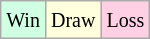<table class="wikitable">
<tr>
<td style="background-color: #d0ffe3;"><small>Win</small></td>
<td style="background-color: #ffffdd;"><small>Draw</small></td>
<td style="background-color: #ffd0e3;"><small>Loss</small></td>
</tr>
</table>
